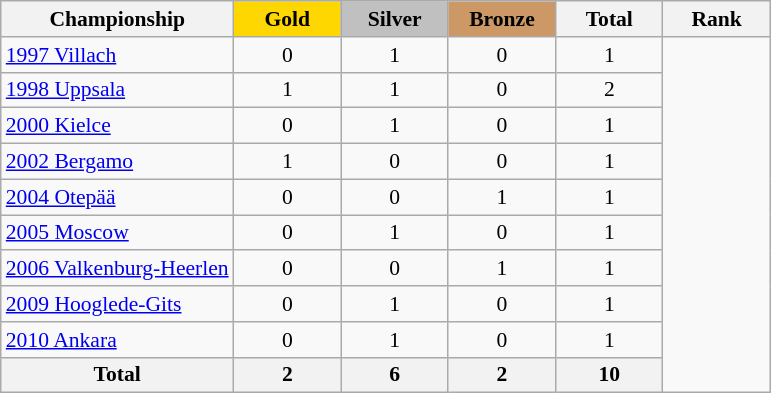<table class="wikitable sortable" border="1" style="text-align:center; font-size:90%;">
<tr>
<th style="width:15:em;">Championship</th>
<td style="background:gold; width:4.5em; font-weight:bold;">Gold</td>
<td style="background:silver; width:4.5em; font-weight:bold;">Silver</td>
<td style="background:#cc9966; width:4.5em; font-weight:bold;">Bronze</td>
<th style="width:4.5em;">Total</th>
<th style="width:4.5em;">Rank</th>
</tr>
<tr>
<td align=left> <a href='#'>1997 Villach</a></td>
<td>0</td>
<td>1</td>
<td>0</td>
<td>1</td>
</tr>
<tr>
<td align=left> <a href='#'>1998 Uppsala</a></td>
<td>1</td>
<td>1</td>
<td>0</td>
<td>2</td>
</tr>
<tr>
<td align=left> <a href='#'>2000 Kielce</a></td>
<td>0</td>
<td>1</td>
<td>0</td>
<td>1</td>
</tr>
<tr>
<td align=left> <a href='#'>2002 Bergamo</a></td>
<td>1</td>
<td>0</td>
<td>0</td>
<td>1</td>
</tr>
<tr>
<td align=left> <a href='#'>2004 Otepää</a></td>
<td>0</td>
<td>0</td>
<td>1</td>
<td>1</td>
</tr>
<tr>
<td align=left> <a href='#'>2005 Moscow</a></td>
<td>0</td>
<td>1</td>
<td>0</td>
<td>1</td>
</tr>
<tr>
<td align=left> <a href='#'>2006 Valkenburg-Heerlen</a></td>
<td>0</td>
<td>0</td>
<td>1</td>
<td>1</td>
</tr>
<tr>
<td align=left> <a href='#'>2009 Hooglede-Gits</a></td>
<td>0</td>
<td>1</td>
<td>0</td>
<td>1</td>
</tr>
<tr>
<td align=left> <a href='#'>2010 Ankara</a></td>
<td>0</td>
<td>1</td>
<td>0</td>
<td>1</td>
</tr>
<tr>
<th>Total</th>
<th>2</th>
<th>6</th>
<th>2</th>
<th>10</th>
</tr>
</table>
